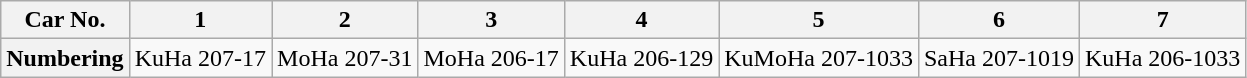<table class="wikitable">
<tr>
<th>Car No.</th>
<th>1</th>
<th>2</th>
<th>3</th>
<th>4</th>
<th>5</th>
<th>6</th>
<th>7</th>
</tr>
<tr>
<th>Numbering</th>
<td>KuHa 207-17</td>
<td>MoHa 207-31</td>
<td>MoHa 206-17</td>
<td>KuHa 206-129</td>
<td>KuMoHa 207-1033</td>
<td>SaHa 207-1019</td>
<td>KuHa 206-1033</td>
</tr>
</table>
